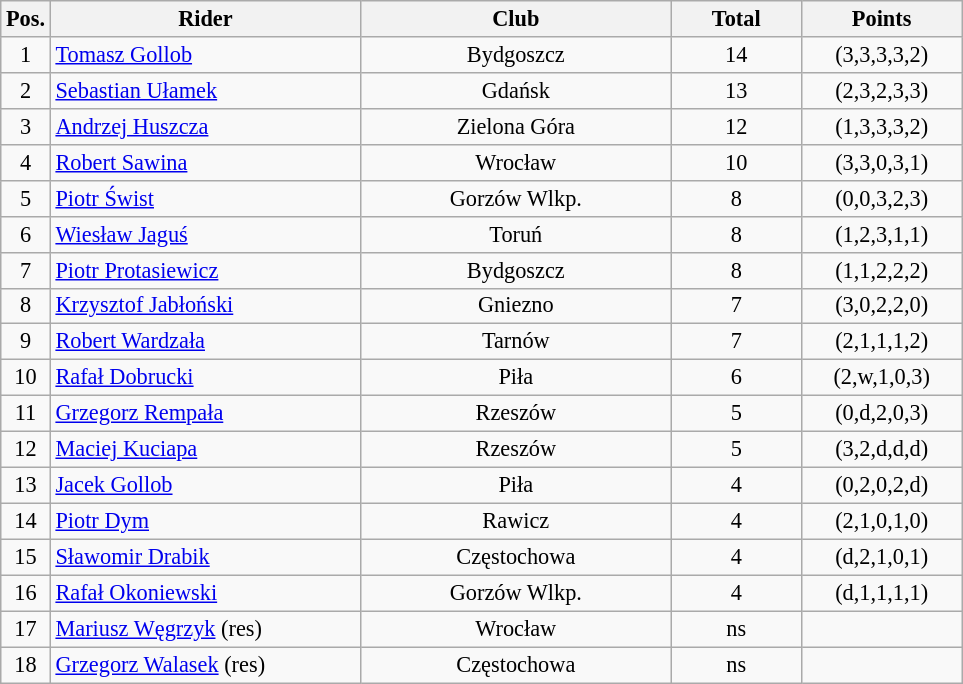<table class=wikitable style="font-size:93%;">
<tr>
<th width=25px>Pos.</th>
<th width=200px>Rider</th>
<th width=200px>Club</th>
<th width=80px>Total</th>
<th width=100px>Points</th>
</tr>
<tr align=center>
<td>1</td>
<td align=left><a href='#'>Tomasz Gollob</a></td>
<td>Bydgoszcz</td>
<td>14</td>
<td>(3,3,3,3,2)</td>
</tr>
<tr align=center>
<td>2</td>
<td align=left><a href='#'>Sebastian Ułamek</a></td>
<td>Gdańsk</td>
<td>13</td>
<td>(2,3,2,3,3)</td>
</tr>
<tr align=center>
<td>3</td>
<td align=left><a href='#'>Andrzej Huszcza</a></td>
<td>Zielona Góra</td>
<td>12</td>
<td>(1,3,3,3,2)</td>
</tr>
<tr align=center>
<td>4</td>
<td align=left><a href='#'>Robert Sawina</a></td>
<td>Wrocław</td>
<td>10</td>
<td>(3,3,0,3,1)</td>
</tr>
<tr align=center>
<td>5</td>
<td align=left><a href='#'>Piotr Świst</a></td>
<td>Gorzów Wlkp.</td>
<td>8</td>
<td>(0,0,3,2,3)</td>
</tr>
<tr align=center>
<td>6</td>
<td align=left><a href='#'>Wiesław Jaguś</a></td>
<td>Toruń</td>
<td>8</td>
<td>(1,2,3,1,1)</td>
</tr>
<tr align=center>
<td>7</td>
<td align=left><a href='#'>Piotr Protasiewicz</a></td>
<td>Bydgoszcz</td>
<td>8</td>
<td>(1,1,2,2,2)</td>
</tr>
<tr align=center>
<td>8</td>
<td align=left><a href='#'>Krzysztof Jabłoński</a></td>
<td>Gniezno</td>
<td>7</td>
<td>(3,0,2,2,0)</td>
</tr>
<tr align=center>
<td>9</td>
<td align=left><a href='#'>Robert Wardzała</a></td>
<td>Tarnów</td>
<td>7</td>
<td>(2,1,1,1,2)</td>
</tr>
<tr align=center>
<td>10</td>
<td align=left><a href='#'>Rafał Dobrucki</a></td>
<td>Piła</td>
<td>6</td>
<td>(2,w,1,0,3)</td>
</tr>
<tr align=center>
<td>11</td>
<td align=left><a href='#'>Grzegorz Rempała</a></td>
<td>Rzeszów</td>
<td>5</td>
<td>(0,d,2,0,3)</td>
</tr>
<tr align=center>
<td>12</td>
<td align=left><a href='#'>Maciej Kuciapa</a></td>
<td>Rzeszów</td>
<td>5</td>
<td>(3,2,d,d,d)</td>
</tr>
<tr align=center>
<td>13</td>
<td align=left><a href='#'>Jacek Gollob</a></td>
<td>Piła</td>
<td>4</td>
<td>(0,2,0,2,d)</td>
</tr>
<tr align=center>
<td>14</td>
<td align=left><a href='#'>Piotr Dym</a></td>
<td>Rawicz</td>
<td>4</td>
<td>(2,1,0,1,0)</td>
</tr>
<tr align=center>
<td>15</td>
<td align=left><a href='#'>Sławomir Drabik</a></td>
<td>Częstochowa</td>
<td>4</td>
<td>(d,2,1,0,1)</td>
</tr>
<tr align=center>
<td>16</td>
<td align=left><a href='#'>Rafał Okoniewski</a></td>
<td>Gorzów Wlkp.</td>
<td>4</td>
<td>(d,1,1,1,1)</td>
</tr>
<tr align=center>
<td>17</td>
<td align=left><a href='#'>Mariusz Węgrzyk</a> (res)</td>
<td>Wrocław</td>
<td>ns</td>
<td></td>
</tr>
<tr align=center>
<td>18</td>
<td align=left><a href='#'>Grzegorz Walasek</a> (res)</td>
<td>Częstochowa</td>
<td>ns</td>
<td></td>
</tr>
</table>
